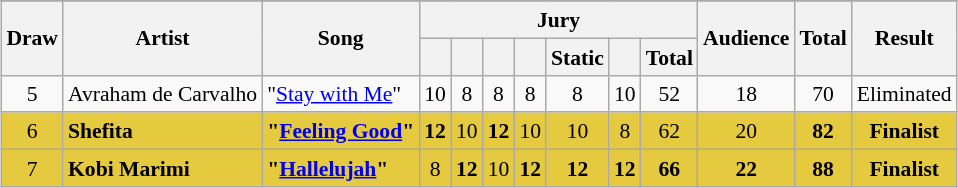<table class="sortable wikitable" style="margin: 1em auto 1em auto; text-align:center; font-size:90%; line-height:18px;">
<tr>
</tr>
<tr>
<th rowspan="2">Draw</th>
<th rowspan="2">Artist</th>
<th rowspan="2">Song</th>
<th colspan="7" class="unsortable">Jury</th>
<th rowspan="2">Audience</th>
<th rowspan="2">Total</th>
<th rowspan="2">Result</th>
</tr>
<tr>
<th class="unsortable"></th>
<th class="unsortable"></th>
<th class="unsortable"></th>
<th class="unsortable"></th>
<th class="unsortable">Static</th>
<th class="unsortable"></th>
<th>Total</th>
</tr>
<tr>
<td>5</td>
<td align="left">Avraham de Carvalho</td>
<td align="left">"<a href='#'>Stay with Me</a>"</td>
<td>10</td>
<td>8</td>
<td>8</td>
<td>8</td>
<td>8</td>
<td>10</td>
<td>52</td>
<td>18</td>
<td>70</td>
<td>Eliminated</td>
</tr>
<tr style="background:#e5c93f;">
<td>6</td>
<td align="left"><strong>Shefita</strong></td>
<td align="left"><strong>"<a href='#'>Feeling Good</a>"</strong></td>
<td><strong>12</strong></td>
<td>10</td>
<td><strong>12</strong></td>
<td>10</td>
<td>10</td>
<td>8</td>
<td>62</td>
<td>20</td>
<td><strong>82</strong></td>
<td><strong>Finalist</strong></td>
</tr>
<tr style="background:#e5c93f;">
<td>7</td>
<td align="left"><strong>Kobi Marimi</strong></td>
<td align="left"><strong>"<a href='#'>Hallelujah</a>"</strong></td>
<td>8</td>
<td><strong>12</strong></td>
<td>10</td>
<td><strong>12</strong></td>
<td><strong>12</strong></td>
<td><strong>12</strong></td>
<td><strong>66</strong></td>
<td><strong>22</strong></td>
<td><strong>88</strong></td>
<td><strong>Finalist</strong></td>
</tr>
</table>
